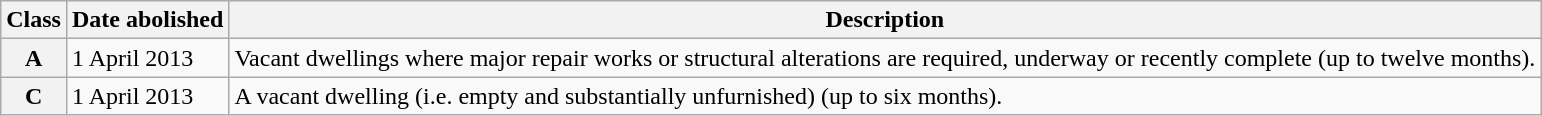<table class="wikitable">
<tr>
<th>Class</th>
<th>Date abolished</th>
<th>Description</th>
</tr>
<tr>
<th>A</th>
<td>1 April 2013</td>
<td>Vacant dwellings where major repair works or structural alterations are required, underway or recently complete (up to twelve months).</td>
</tr>
<tr>
<th>C</th>
<td>1 April 2013</td>
<td>A vacant dwelling (i.e. empty and substantially unfurnished) (up to six months).</td>
</tr>
</table>
